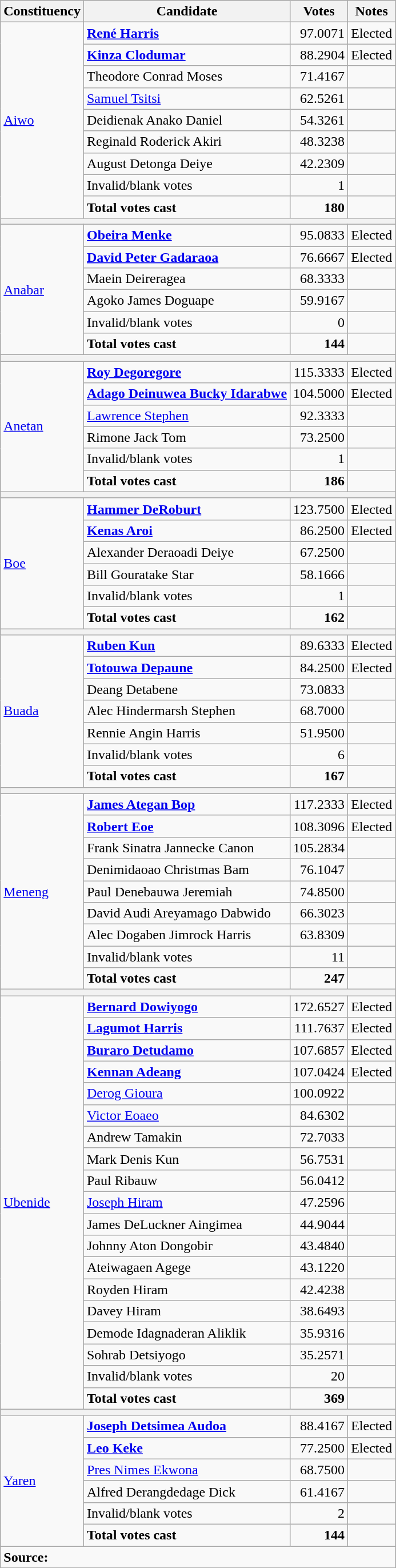<table class=wikitable style=text-align:left>
<tr>
<th>Constituency</th>
<th>Candidate</th>
<th>Votes</th>
<th>Notes</th>
</tr>
<tr>
<td rowspan=9><a href='#'>Aiwo</a></td>
<td><strong><a href='#'>René Harris</a></strong></td>
<td align=right>97.0071</td>
<td>Elected</td>
</tr>
<tr>
<td><strong><a href='#'>Kinza Clodumar</a></strong></td>
<td align=right>88.2904</td>
<td>Elected</td>
</tr>
<tr>
<td>Theodore Conrad Moses</td>
<td align=right>71.4167</td>
<td></td>
</tr>
<tr>
<td><a href='#'>Samuel Tsitsi</a></td>
<td align=right>62.5261</td>
<td></td>
</tr>
<tr>
<td>Deidienak Anako Daniel</td>
<td align=right>54.3261</td>
<td></td>
</tr>
<tr>
<td>Reginald Roderick Akiri</td>
<td align=right>48.3238</td>
<td></td>
</tr>
<tr>
<td>August Detonga Deiye</td>
<td align=right>42.2309</td>
<td></td>
</tr>
<tr>
<td>Invalid/blank votes</td>
<td align=right>1</td>
<td></td>
</tr>
<tr>
<td><strong>Total votes cast</strong></td>
<td align=right><strong>180</strong></td>
<td></td>
</tr>
<tr>
<th colspan=4></th>
</tr>
<tr>
<td rowspan=6><a href='#'>Anabar</a></td>
<td><strong><a href='#'>Obeira Menke</a></strong></td>
<td align=right>95.0833</td>
<td>Elected</td>
</tr>
<tr>
<td><strong><a href='#'>David Peter Gadaraoa</a></strong></td>
<td align=right>76.6667</td>
<td>Elected</td>
</tr>
<tr>
<td>Maein Deireragea</td>
<td align=right>68.3333</td>
<td></td>
</tr>
<tr>
<td>Agoko James Doguape</td>
<td align=right>59.9167</td>
<td></td>
</tr>
<tr>
<td>Invalid/blank votes</td>
<td align=right>0</td>
<td></td>
</tr>
<tr>
<td><strong>Total votes cast</strong></td>
<td align=right><strong>144</strong></td>
<td></td>
</tr>
<tr>
<th colspan=4></th>
</tr>
<tr>
<td rowspan=6><a href='#'>Anetan</a></td>
<td><strong><a href='#'>Roy Degoregore</a></strong></td>
<td align=right>115.3333</td>
<td>Elected</td>
</tr>
<tr>
<td><strong><a href='#'>Adago Deinuwea Bucky Idarabwe</a></strong></td>
<td align=right>104.5000</td>
<td>Elected</td>
</tr>
<tr>
<td><a href='#'>Lawrence Stephen</a></td>
<td align=right>92.3333</td>
<td></td>
</tr>
<tr>
<td>Rimone Jack Tom</td>
<td align=right>73.2500</td>
<td></td>
</tr>
<tr>
<td>Invalid/blank votes</td>
<td align=right>1</td>
<td></td>
</tr>
<tr>
<td><strong>Total votes cast</strong></td>
<td align=right><strong>186</strong></td>
<td></td>
</tr>
<tr>
<th colspan=4></th>
</tr>
<tr>
<td rowspan=6><a href='#'>Boe</a></td>
<td><strong><a href='#'>Hammer DeRoburt</a></strong></td>
<td align=right>123.7500</td>
<td>Elected</td>
</tr>
<tr>
<td><strong><a href='#'>Kenas Aroi</a></strong></td>
<td align=right>86.2500</td>
<td>Elected</td>
</tr>
<tr>
<td>Alexander Deraoadi Deiye</td>
<td align=right>67.2500</td>
<td></td>
</tr>
<tr>
<td>Bill Gouratake Star</td>
<td align=right>58.1666</td>
<td></td>
</tr>
<tr>
<td>Invalid/blank votes</td>
<td align=right>1</td>
<td></td>
</tr>
<tr>
<td><strong>Total votes cast</strong></td>
<td align=right><strong>162</strong></td>
<td></td>
</tr>
<tr>
<th colspan=4></th>
</tr>
<tr>
<td rowspan=7><a href='#'>Buada</a></td>
<td><strong><a href='#'>Ruben Kun</a></strong></td>
<td align=right>89.6333</td>
<td>Elected</td>
</tr>
<tr>
<td><strong><a href='#'>Totouwa Depaune</a></strong></td>
<td align=right>84.2500</td>
<td>Elected</td>
</tr>
<tr>
<td>Deang Detabene</td>
<td align=right>73.0833</td>
<td></td>
</tr>
<tr>
<td>Alec Hindermarsh Stephen</td>
<td align=right>68.7000</td>
<td></td>
</tr>
<tr>
<td>Rennie Angin Harris</td>
<td align=right>51.9500</td>
<td></td>
</tr>
<tr>
<td>Invalid/blank votes</td>
<td align=right>6</td>
<td></td>
</tr>
<tr>
<td><strong>Total votes cast</strong></td>
<td align=right><strong>167</strong></td>
<td></td>
</tr>
<tr>
<th colspan=4></th>
</tr>
<tr>
<td rowspan=9><a href='#'>Meneng</a></td>
<td><strong><a href='#'>James Ategan Bop</a></strong></td>
<td align=right>117.2333</td>
<td>Elected</td>
</tr>
<tr>
<td><strong><a href='#'>Robert Eoe</a></strong></td>
<td align=right>108.3096</td>
<td>Elected</td>
</tr>
<tr>
<td>Frank Sinatra Jannecke Canon</td>
<td align=right>105.2834</td>
<td></td>
</tr>
<tr>
<td>Denimidaoao Christmas Bam</td>
<td align=right>76.1047</td>
<td></td>
</tr>
<tr>
<td>Paul Denebauwa Jeremiah</td>
<td align=right>74.8500</td>
<td></td>
</tr>
<tr>
<td>David Audi Areyamago Dabwido</td>
<td align=right>66.3023</td>
<td></td>
</tr>
<tr>
<td>Alec Dogaben Jimrock Harris</td>
<td align=right>63.8309</td>
<td></td>
</tr>
<tr>
<td>Invalid/blank votes</td>
<td align=right>11</td>
<td></td>
</tr>
<tr>
<td><strong>Total votes cast</strong></td>
<td align=right><strong>247</strong></td>
<td></td>
</tr>
<tr>
<th colspan=4></th>
</tr>
<tr>
<td rowspan=19><a href='#'>Ubenide</a></td>
<td><strong><a href='#'>Bernard Dowiyogo</a></strong></td>
<td align=right>172.6527</td>
<td>Elected</td>
</tr>
<tr>
<td><strong><a href='#'>Lagumot Harris</a></strong></td>
<td align=right>111.7637</td>
<td>Elected</td>
</tr>
<tr>
<td><strong><a href='#'>Buraro Detudamo</a></strong></td>
<td align=right>107.6857</td>
<td>Elected</td>
</tr>
<tr>
<td><strong><a href='#'>Kennan Adeang</a></strong></td>
<td align=right>107.0424</td>
<td>Elected</td>
</tr>
<tr>
<td><a href='#'>Derog Gioura</a></td>
<td align=right>100.0922</td>
<td></td>
</tr>
<tr>
<td><a href='#'>Victor Eoaeo</a></td>
<td align=right>84.6302</td>
<td></td>
</tr>
<tr>
<td>Andrew Tamakin</td>
<td align=right>72.7033</td>
<td></td>
</tr>
<tr>
<td>Mark Denis Kun</td>
<td align=right>56.7531</td>
<td></td>
</tr>
<tr>
<td>Paul Ribauw</td>
<td align=right>56.0412</td>
<td></td>
</tr>
<tr>
<td><a href='#'>Joseph Hiram</a></td>
<td align=right>47.2596</td>
<td></td>
</tr>
<tr>
<td>James DeLuckner Aingimea</td>
<td align=right>44.9044</td>
<td></td>
</tr>
<tr>
<td>Johnny Aton Dongobir</td>
<td align=right>43.4840</td>
<td></td>
</tr>
<tr>
<td>Ateiwagaen Agege</td>
<td align=right>43.1220</td>
<td></td>
</tr>
<tr>
<td>Royden Hiram</td>
<td align=right>42.4238</td>
<td></td>
</tr>
<tr>
<td>Davey Hiram</td>
<td align=right>38.6493</td>
<td></td>
</tr>
<tr>
<td>Demode Idagnaderan Aliklik</td>
<td align=right>35.9316</td>
<td></td>
</tr>
<tr>
<td>Sohrab Detsiyogo</td>
<td align=right>35.2571</td>
<td></td>
</tr>
<tr>
<td>Invalid/blank votes</td>
<td align=right>20</td>
<td></td>
</tr>
<tr>
<td><strong>Total votes cast</strong></td>
<td align=right><strong>369</strong></td>
<td></td>
</tr>
<tr>
<th colspan=4></th>
</tr>
<tr>
<td rowspan=6><a href='#'>Yaren</a></td>
<td><strong><a href='#'>Joseph Detsimea Audoa</a></strong></td>
<td align=right>88.4167</td>
<td>Elected</td>
</tr>
<tr>
<td><strong><a href='#'>Leo Keke</a></strong></td>
<td align=right>77.2500</td>
<td>Elected</td>
</tr>
<tr>
<td><a href='#'>Pres Nimes Ekwona</a></td>
<td align=right>68.7500</td>
<td></td>
</tr>
<tr>
<td>Alfred Derangdedage Dick</td>
<td align=right>61.4167</td>
<td></td>
</tr>
<tr>
<td>Invalid/blank votes</td>
<td align=right>2</td>
<td></td>
</tr>
<tr>
<td><strong>Total votes cast</strong></td>
<td align=right><strong>144</strong></td>
<td></td>
</tr>
<tr>
<td align=left colspan=4><strong>Source:</strong> </td>
</tr>
</table>
